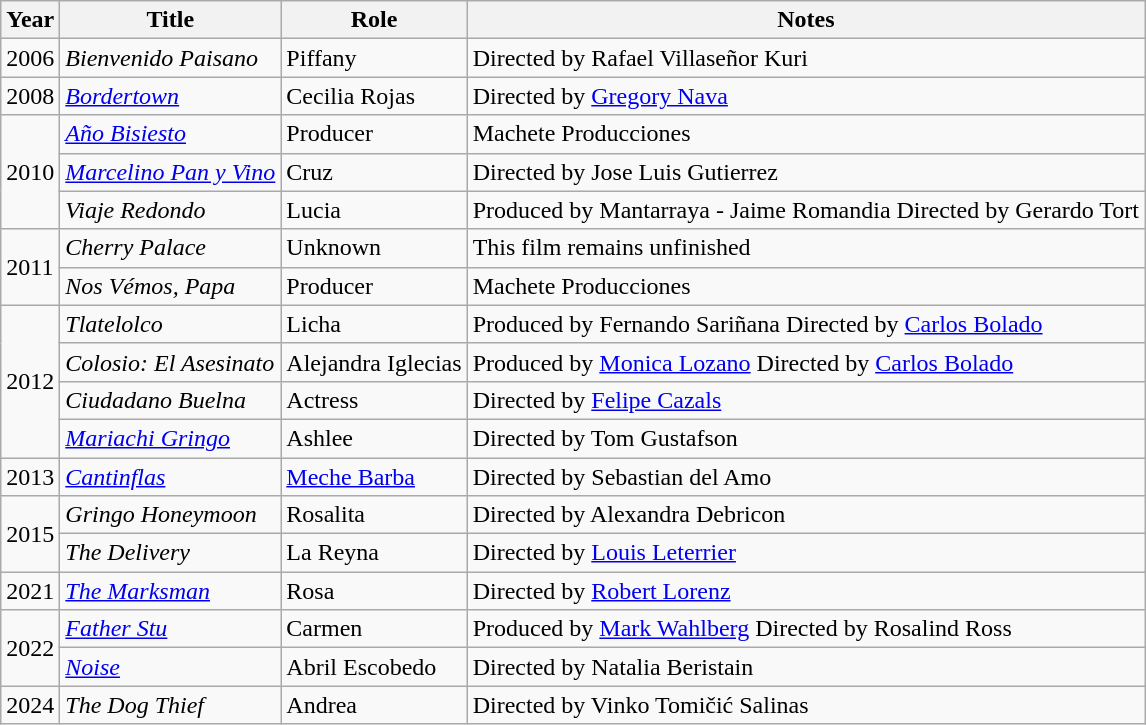<table class="wikitable sortable">
<tr>
<th>Year</th>
<th>Title</th>
<th>Role</th>
<th>Notes</th>
</tr>
<tr>
<td>2006</td>
<td><em>Bienvenido Paisano</em></td>
<td>Piffany</td>
<td>Directed by Rafael Villaseñor Kuri</td>
</tr>
<tr>
<td>2008</td>
<td><em><a href='#'>Bordertown</a></em></td>
<td>Cecilia Rojas</td>
<td>Directed by <a href='#'>Gregory Nava</a></td>
</tr>
<tr>
<td rowspan="3">2010</td>
<td><em><a href='#'>Año Bisiesto</a></em></td>
<td>Producer</td>
<td>Machete Producciones</td>
</tr>
<tr>
<td><em><a href='#'>Marcelino Pan y Vino</a></em></td>
<td>Cruz</td>
<td>Directed by Jose Luis Gutierrez</td>
</tr>
<tr>
<td><em>Viaje Redondo</em></td>
<td>Lucia</td>
<td>Produced by Mantarraya - Jaime Romandia Directed by Gerardo Tort</td>
</tr>
<tr>
<td rowspan="2">2011</td>
<td><em>Cherry Palace</em></td>
<td>Unknown</td>
<td>This film remains unfinished</td>
</tr>
<tr>
<td><em>Nos Vémos, Papa</em></td>
<td>Producer</td>
<td>Machete Producciones</td>
</tr>
<tr>
<td rowspan="4">2012</td>
<td><em>Tlatelolco</em></td>
<td>Licha</td>
<td>Produced by Fernando Sariñana Directed by <a href='#'>Carlos Bolado</a></td>
</tr>
<tr>
<td><em>Colosio: El Asesinato</em></td>
<td>Alejandra Iglecias</td>
<td>Produced by <a href='#'>Monica Lozano</a> Directed by <a href='#'>Carlos Bolado</a></td>
</tr>
<tr>
<td><em>Ciudadano Buelna</em></td>
<td>Actress</td>
<td>Directed by <a href='#'>Felipe Cazals</a></td>
</tr>
<tr>
<td><em><a href='#'>Mariachi Gringo</a></em></td>
<td>Ashlee</td>
<td>Directed by Tom Gustafson</td>
</tr>
<tr>
<td>2013</td>
<td><em><a href='#'>Cantinflas</a></em></td>
<td><a href='#'>Meche Barba</a></td>
<td>Directed by Sebastian del Amo</td>
</tr>
<tr>
<td rowspan="2">2015</td>
<td><em>Gringo Honeymoon</em></td>
<td>Rosalita</td>
<td>Directed by Alexandra Debricon</td>
</tr>
<tr>
<td><em>The Delivery</em></td>
<td>La Reyna</td>
<td>Directed by <a href='#'>Louis Leterrier</a></td>
</tr>
<tr>
<td>2021</td>
<td><em><a href='#'>The Marksman</a></em></td>
<td>Rosa</td>
<td>Directed by <a href='#'>Robert Lorenz</a></td>
</tr>
<tr>
<td rowspan="2">2022</td>
<td><em><a href='#'>Father Stu</a></em></td>
<td>Carmen</td>
<td>Produced by <a href='#'>Mark Wahlberg</a> Directed by Rosalind Ross</td>
</tr>
<tr>
<td><em><a href='#'>Noise</a></em></td>
<td>Abril Escobedo</td>
<td>Directed by Natalia Beristain</td>
</tr>
<tr>
<td>2024</td>
<td><em>The Dog Thief</em></td>
<td>Andrea</td>
<td>Directed by Vinko Tomičić Salinas</td>
</tr>
</table>
